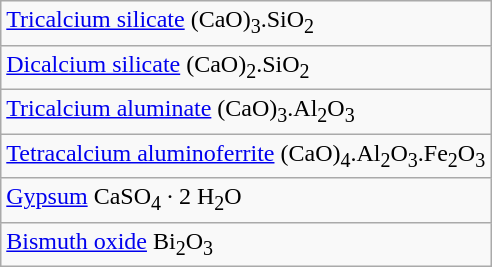<table class="wikitable" border="1">
<tr>
<td><a href='#'>Tricalcium silicate</a> (CaO)<sub>3</sub>.SiO<sub>2</sub></td>
</tr>
<tr>
<td><a href='#'>Dicalcium silicate</a> (CaO)<sub>2</sub>.SiO<sub>2</sub></td>
</tr>
<tr>
<td><a href='#'>Tricalcium aluminate</a> (CaO)<sub>3</sub>.Al<sub>2</sub>O<sub>3</sub></td>
</tr>
<tr>
<td><a href='#'>Tetracalcium aluminoferrite</a> (CaO)<sub>4</sub>.Al<sub>2</sub>O<sub>3</sub>.Fe<sub>2</sub>O<sub>3</sub></td>
</tr>
<tr>
<td><a href='#'>Gypsum</a> CaSO<sub>4</sub> · 2 H<sub>2</sub>O</td>
</tr>
<tr>
<td><a href='#'>Bismuth oxide</a> Bi<sub>2</sub>O<sub>3</sub></td>
</tr>
</table>
